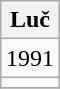<table class="wikitable" style="margin: 0.5em auto; text-align: center;">
<tr>
<th colspan="1">Luč</th>
</tr>
<tr>
<td>1991</td>
</tr>
<tr>
<td></td>
</tr>
<tr>
</tr>
</table>
